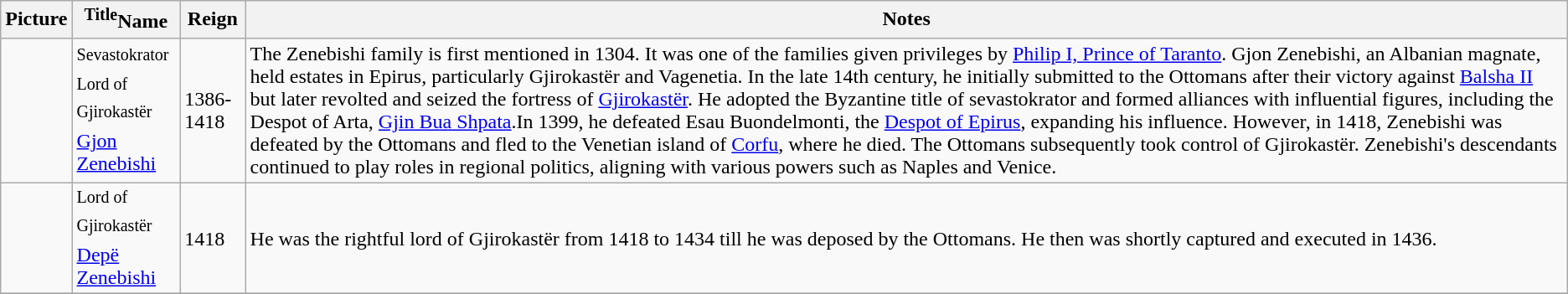<table class="wikitable">
<tr ->
<th>Picture</th>
<th><sup>Title</sup>Name</th>
<th>Reign</th>
<th>Notes</th>
</tr>
<tr ->
<td></td>
<td><sup>Sevastokrator <br> Lord of Gjirokastër </sup><br><a href='#'>Gjon Zenebishi</a></td>
<td>1386-1418</td>
<td>The Zenebishi family is first mentioned in 1304. It was one of the families given privileges by <a href='#'>Philip I, Prince of Taranto</a>. Gjon Zenebishi, an Albanian magnate, held estates in Epirus, particularly Gjirokastër and Vagenetia. In the late 14th century, he initially submitted to the Ottomans after their victory against <a href='#'>Balsha II</a> but later revolted and seized the fortress of <a href='#'>Gjirokastër</a>. He adopted the Byzantine title of sevastokrator and formed alliances with influential figures, including the Despot of Arta, <a href='#'>Gjin Bua Shpata</a>.In 1399, he defeated Esau Buondelmonti, the <a href='#'>Despot of Epirus</a>, expanding his influence. However, in 1418, Zenebishi was defeated by the Ottomans and fled to the Venetian island of <a href='#'>Corfu</a>, where he died. The Ottomans subsequently took control of Gjirokastër. Zenebishi's descendants continued to play roles in regional politics, aligning with various powers such as Naples and Venice.</td>
</tr>
<tr ->
<td></td>
<td><sup>Lord of Gjirokastër</sup><br><a href='#'>Depë Zenebishi</a></td>
<td>1418</td>
<td>He was the rightful lord of Gjirokastër from 1418 to 1434 till he was deposed by the Ottomans. He then was shortly captured and executed in 1436.</td>
</tr>
<tr ->
</tr>
</table>
